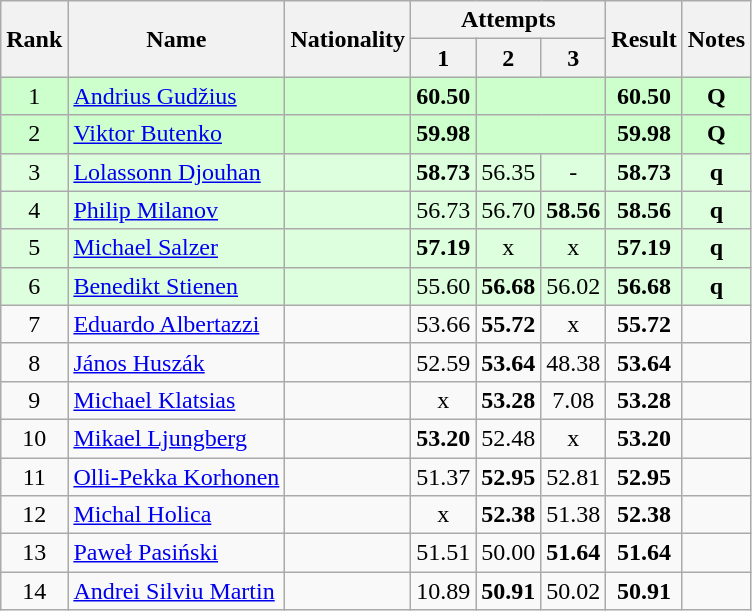<table class="wikitable sortable" style="text-align:center">
<tr>
<th rowspan=2>Rank</th>
<th rowspan=2>Name</th>
<th rowspan=2>Nationality</th>
<th colspan=3>Attempts</th>
<th rowspan=2>Result</th>
<th rowspan=2>Notes</th>
</tr>
<tr>
<th>1</th>
<th>2</th>
<th>3</th>
</tr>
<tr bgcolor=ccffcc>
<td>1</td>
<td align=left><a href='#'>Andrius Gudžius</a></td>
<td align=left></td>
<td><strong>60.50</strong></td>
<td colspan=2></td>
<td><strong>60.50</strong></td>
<td><strong>Q</strong></td>
</tr>
<tr bgcolor=ccffcc>
<td>2</td>
<td align=left><a href='#'>Viktor Butenko</a></td>
<td align=left></td>
<td><strong>59.98</strong></td>
<td colspan=2></td>
<td><strong>59.98</strong></td>
<td><strong>Q</strong></td>
</tr>
<tr bgcolor=ddffdd>
<td>3</td>
<td align=left><a href='#'>Lolassonn Djouhan</a></td>
<td align=left></td>
<td><strong>58.73</strong></td>
<td>56.35</td>
<td>-</td>
<td><strong>58.73</strong></td>
<td><strong>q</strong></td>
</tr>
<tr bgcolor=ddffdd>
<td>4</td>
<td align=left><a href='#'>Philip Milanov</a></td>
<td align=left></td>
<td>56.73</td>
<td>56.70</td>
<td><strong>58.56</strong></td>
<td><strong>58.56</strong></td>
<td><strong>q</strong></td>
</tr>
<tr bgcolor=ddffdd>
<td>5</td>
<td align=left><a href='#'>Michael Salzer</a></td>
<td align=left></td>
<td><strong>57.19</strong></td>
<td>x</td>
<td>x</td>
<td><strong>57.19</strong></td>
<td><strong>q</strong></td>
</tr>
<tr bgcolor=ddffdd>
<td>6</td>
<td align=left><a href='#'>Benedikt Stienen</a></td>
<td align=left></td>
<td>55.60</td>
<td><strong>56.68</strong></td>
<td>56.02</td>
<td><strong>56.68</strong></td>
<td><strong>q</strong></td>
</tr>
<tr>
<td>7</td>
<td align=left><a href='#'>Eduardo Albertazzi</a></td>
<td align=left></td>
<td>53.66</td>
<td><strong>55.72</strong></td>
<td>x</td>
<td><strong>55.72</strong></td>
<td></td>
</tr>
<tr>
<td>8</td>
<td align=left><a href='#'>János Huszák</a></td>
<td align=left></td>
<td>52.59</td>
<td><strong>53.64</strong></td>
<td>48.38</td>
<td><strong>53.64</strong></td>
<td></td>
</tr>
<tr>
<td>9</td>
<td align=left><a href='#'>Michael Klatsias</a></td>
<td align=left></td>
<td>x</td>
<td><strong>53.28</strong></td>
<td>7.08</td>
<td><strong>53.28</strong></td>
<td></td>
</tr>
<tr>
<td>10</td>
<td align=left><a href='#'>Mikael Ljungberg</a></td>
<td align=left></td>
<td><strong>53.20</strong></td>
<td>52.48</td>
<td>x</td>
<td><strong>53.20</strong></td>
<td></td>
</tr>
<tr>
<td>11</td>
<td align=left><a href='#'>Olli-Pekka Korhonen</a></td>
<td align=left></td>
<td>51.37</td>
<td><strong>52.95</strong></td>
<td>52.81</td>
<td><strong>52.95</strong></td>
<td></td>
</tr>
<tr>
<td>12</td>
<td align=left><a href='#'>Michal Holica</a></td>
<td align=left></td>
<td>x</td>
<td><strong>52.38</strong></td>
<td>51.38</td>
<td><strong>52.38</strong></td>
<td></td>
</tr>
<tr>
<td>13</td>
<td align=left><a href='#'>Paweł Pasiński</a></td>
<td align=left></td>
<td>51.51</td>
<td>50.00</td>
<td><strong>51.64</strong></td>
<td><strong>51.64</strong></td>
<td></td>
</tr>
<tr>
<td>14</td>
<td align=left><a href='#'>Andrei Silviu Martin</a></td>
<td align=left></td>
<td>10.89</td>
<td><strong>50.91</strong></td>
<td>50.02</td>
<td><strong>50.91</strong></td>
<td></td>
</tr>
</table>
